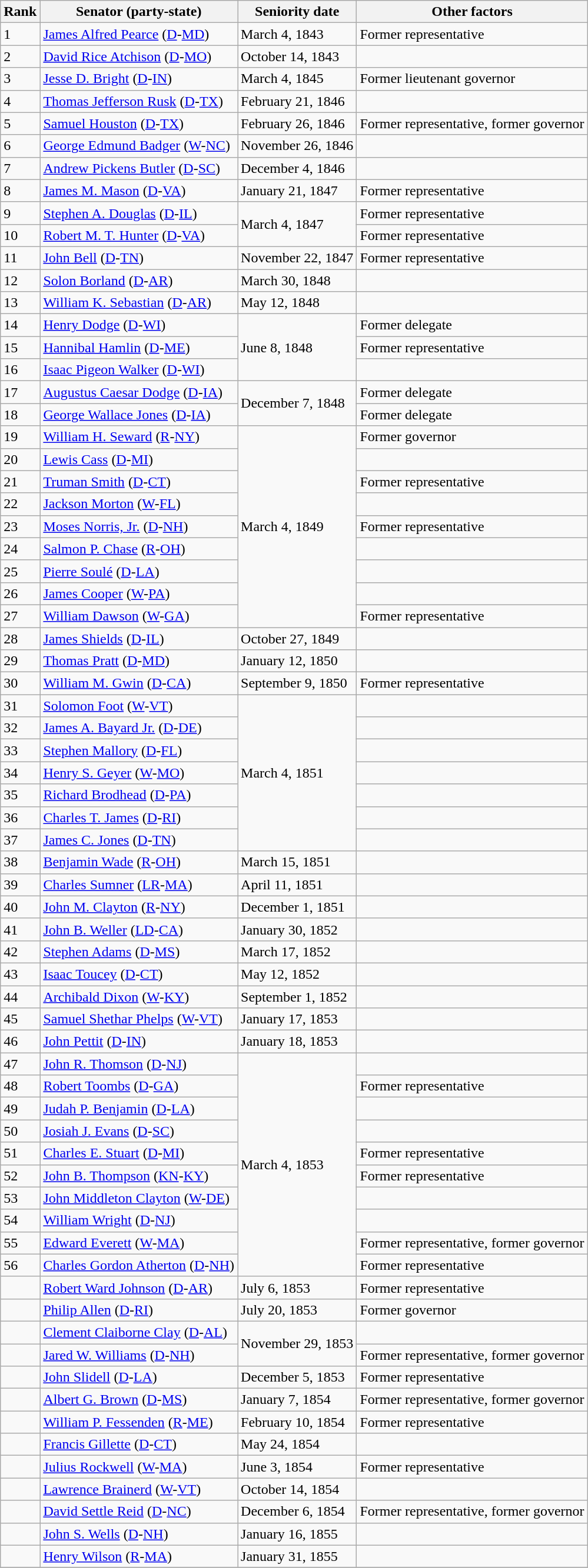<table class=wikitable>
<tr valign=bottom>
<th>Rank</th>
<th>Senator (party-state)</th>
<th>Seniority date</th>
<th>Other factors</th>
</tr>
<tr>
<td>1</td>
<td><a href='#'>James Alfred Pearce</a> (<a href='#'>D</a>-<a href='#'>MD</a>)</td>
<td>March 4, 1843</td>
<td>Former representative</td>
</tr>
<tr>
<td>2</td>
<td><a href='#'>David Rice Atchison</a> (<a href='#'>D</a>-<a href='#'>MO</a>)</td>
<td>October 14, 1843</td>
<td></td>
</tr>
<tr>
<td>3</td>
<td><a href='#'>Jesse D. Bright</a> (<a href='#'>D</a>-<a href='#'>IN</a>)</td>
<td>March 4, 1845</td>
<td>Former lieutenant governor</td>
</tr>
<tr>
<td>4</td>
<td><a href='#'>Thomas Jefferson Rusk</a> (<a href='#'>D</a>-<a href='#'>TX</a>)</td>
<td>February 21, 1846</td>
<td></td>
</tr>
<tr>
<td>5</td>
<td><a href='#'>Samuel Houston</a> (<a href='#'>D</a>-<a href='#'>TX</a>)</td>
<td>February 26, 1846</td>
<td>Former representative, former governor</td>
</tr>
<tr>
<td>6</td>
<td><a href='#'>George Edmund Badger</a> (<a href='#'>W</a>-<a href='#'>NC</a>)</td>
<td>November 26, 1846</td>
</tr>
<tr>
<td>7</td>
<td><a href='#'>Andrew Pickens Butler</a> (<a href='#'>D</a>-<a href='#'>SC</a>)</td>
<td>December 4, 1846</td>
<td></td>
</tr>
<tr>
<td>8</td>
<td><a href='#'>James M. Mason</a> (<a href='#'>D</a>-<a href='#'>VA</a>)</td>
<td>January 21, 1847</td>
<td>Former representative</td>
</tr>
<tr>
<td>9</td>
<td><a href='#'>Stephen A. Douglas</a> (<a href='#'>D</a>-<a href='#'>IL</a>)</td>
<td rowspan=2>March 4, 1847</td>
<td>Former representative</td>
</tr>
<tr>
<td>10</td>
<td><a href='#'>Robert M. T. Hunter</a> (<a href='#'>D</a>-<a href='#'>VA</a>)</td>
<td>Former representative</td>
</tr>
<tr>
<td>11</td>
<td><a href='#'>John Bell</a> (<a href='#'>D</a>-<a href='#'>TN</a>)</td>
<td>November 22, 1847</td>
<td>Former representative</td>
</tr>
<tr>
<td>12</td>
<td><a href='#'>Solon Borland</a> (<a href='#'>D</a>-<a href='#'>AR</a>)</td>
<td>March 30, 1848</td>
<td></td>
</tr>
<tr>
<td>13</td>
<td><a href='#'>William K. Sebastian</a> (<a href='#'>D</a>-<a href='#'>AR</a>)</td>
<td>May 12, 1848</td>
<td></td>
</tr>
<tr>
<td>14</td>
<td><a href='#'>Henry Dodge</a> (<a href='#'>D</a>-<a href='#'>WI</a>)</td>
<td rowspan=3>June 8, 1848</td>
<td>Former delegate</td>
</tr>
<tr>
<td>15</td>
<td><a href='#'>Hannibal Hamlin</a> (<a href='#'>D</a>-<a href='#'>ME</a>)</td>
<td>Former representative</td>
</tr>
<tr>
<td>16</td>
<td><a href='#'>Isaac Pigeon Walker</a> (<a href='#'>D</a>-<a href='#'>WI</a>)</td>
<td></td>
</tr>
<tr>
<td>17</td>
<td><a href='#'>Augustus Caesar Dodge</a> (<a href='#'>D</a>-<a href='#'>IA</a>)</td>
<td rowspan=2>December 7, 1848</td>
<td>Former delegate</td>
</tr>
<tr>
<td>18</td>
<td><a href='#'>George Wallace Jones</a> (<a href='#'>D</a>-<a href='#'>IA</a>)</td>
<td>Former delegate</td>
</tr>
<tr>
<td>19</td>
<td><a href='#'>William H. Seward</a> (<a href='#'>R</a>-<a href='#'>NY</a>)</td>
<td rowspan=9>March 4, 1849</td>
<td>Former governor</td>
</tr>
<tr>
<td>20</td>
<td><a href='#'>Lewis Cass</a> (<a href='#'>D</a>-<a href='#'>MI</a>)</td>
<td></td>
</tr>
<tr>
<td>21</td>
<td><a href='#'>Truman Smith</a> (<a href='#'>D</a>-<a href='#'>CT</a>)</td>
<td>Former representative</td>
</tr>
<tr>
<td>22</td>
<td><a href='#'>Jackson Morton</a> (<a href='#'>W</a>-<a href='#'>FL</a>)</td>
<td></td>
</tr>
<tr>
<td>23</td>
<td><a href='#'>Moses Norris, Jr.</a> (<a href='#'>D</a>-<a href='#'>NH</a>)</td>
<td>Former representative</td>
</tr>
<tr>
<td>24</td>
<td><a href='#'>Salmon P. Chase</a> (<a href='#'>R</a>-<a href='#'>OH</a>)</td>
<td></td>
</tr>
<tr>
<td>25</td>
<td><a href='#'>Pierre Soulé</a> (<a href='#'>D</a>-<a href='#'>LA</a>)</td>
<td></td>
</tr>
<tr>
<td>26</td>
<td><a href='#'>James Cooper</a> (<a href='#'>W</a>-<a href='#'>PA</a>)</td>
<td></td>
</tr>
<tr>
<td>27</td>
<td><a href='#'>William Dawson</a> (<a href='#'>W</a>-<a href='#'>GA</a>)</td>
<td>Former representative</td>
</tr>
<tr>
<td>28</td>
<td><a href='#'>James Shields</a> (<a href='#'>D</a>-<a href='#'>IL</a>)</td>
<td>October 27, 1849</td>
<td></td>
</tr>
<tr>
<td>29</td>
<td><a href='#'>Thomas Pratt</a> (<a href='#'>D</a>-<a href='#'>MD</a>)</td>
<td>January 12, 1850</td>
<td></td>
</tr>
<tr>
<td>30</td>
<td><a href='#'>William M. Gwin</a> (<a href='#'>D</a>-<a href='#'>CA</a>)</td>
<td>September 9, 1850</td>
<td>Former representative</td>
</tr>
<tr>
<td>31</td>
<td><a href='#'>Solomon Foot</a> (<a href='#'>W</a>-<a href='#'>VT</a>)</td>
<td rowspan=7>March 4, 1851</td>
<td></td>
</tr>
<tr>
<td>32</td>
<td><a href='#'>James A. Bayard Jr.</a> (<a href='#'>D</a>-<a href='#'>DE</a>)</td>
<td></td>
</tr>
<tr>
<td>33</td>
<td><a href='#'>Stephen Mallory</a> (<a href='#'>D</a>-<a href='#'>FL</a>)</td>
<td></td>
</tr>
<tr>
<td>34</td>
<td><a href='#'>Henry S. Geyer</a> (<a href='#'>W</a>-<a href='#'>MO</a>)</td>
<td></td>
</tr>
<tr>
<td>35</td>
<td><a href='#'>Richard Brodhead</a> (<a href='#'>D</a>-<a href='#'>PA</a>)</td>
<td></td>
</tr>
<tr>
<td>36</td>
<td><a href='#'>Charles T. James</a> (<a href='#'>D</a>-<a href='#'>RI</a>)</td>
<td></td>
</tr>
<tr>
<td>37</td>
<td><a href='#'>James C. Jones</a> (<a href='#'>D</a>-<a href='#'>TN</a>)</td>
<td></td>
</tr>
<tr>
<td>38</td>
<td><a href='#'>Benjamin Wade</a> (<a href='#'>R</a>-<a href='#'>OH</a>)</td>
<td>March 15, 1851</td>
<td></td>
</tr>
<tr>
<td>39</td>
<td><a href='#'>Charles Sumner</a> (<a href='#'>LR</a>-<a href='#'>MA</a>)</td>
<td>April 11, 1851</td>
<td></td>
</tr>
<tr>
<td>40</td>
<td><a href='#'>John M. Clayton</a> (<a href='#'>R</a>-<a href='#'>NY</a>)</td>
<td>December 1, 1851</td>
<td></td>
</tr>
<tr>
<td>41</td>
<td><a href='#'>John B. Weller</a> (<a href='#'>LD</a>-<a href='#'>CA</a>)</td>
<td>January 30, 1852</td>
<td></td>
</tr>
<tr>
<td>42</td>
<td><a href='#'>Stephen Adams</a> (<a href='#'>D</a>-<a href='#'>MS</a>)</td>
<td>March 17, 1852</td>
<td></td>
</tr>
<tr>
<td>43</td>
<td><a href='#'>Isaac Toucey</a> (<a href='#'>D</a>-<a href='#'>CT</a>)</td>
<td>May 12, 1852</td>
<td></td>
</tr>
<tr>
<td>44</td>
<td><a href='#'>Archibald Dixon</a> (<a href='#'>W</a>-<a href='#'>KY</a>)</td>
<td>September 1, 1852</td>
<td></td>
</tr>
<tr>
<td>45</td>
<td><a href='#'>Samuel Shethar Phelps</a> (<a href='#'>W</a>-<a href='#'>VT</a>)</td>
<td>January 17, 1853</td>
<td></td>
</tr>
<tr>
<td>46</td>
<td><a href='#'>John Pettit</a> (<a href='#'>D</a>-<a href='#'>IN</a>)</td>
<td>January 18, 1853</td>
<td></td>
</tr>
<tr>
<td>47</td>
<td><a href='#'>John R. Thomson</a> (<a href='#'>D</a>-<a href='#'>NJ</a>)</td>
<td rowspan=10>March 4, 1853</td>
<td></td>
</tr>
<tr>
<td>48</td>
<td><a href='#'>Robert Toombs</a> (<a href='#'>D</a>-<a href='#'>GA</a>)</td>
<td>Former representative</td>
</tr>
<tr>
<td>49</td>
<td><a href='#'>Judah P. Benjamin</a> (<a href='#'>D</a>-<a href='#'>LA</a>)</td>
<td></td>
</tr>
<tr>
<td>50</td>
<td><a href='#'>Josiah J. Evans</a> (<a href='#'>D</a>-<a href='#'>SC</a>)</td>
<td></td>
</tr>
<tr>
<td>51</td>
<td><a href='#'>Charles E. Stuart</a> (<a href='#'>D</a>-<a href='#'>MI</a>)</td>
<td>Former representative</td>
</tr>
<tr>
<td>52</td>
<td><a href='#'>John B. Thompson</a> (<a href='#'>KN</a>-<a href='#'>KY</a>)</td>
<td>Former representative</td>
</tr>
<tr>
<td>53</td>
<td><a href='#'>John Middleton Clayton</a> (<a href='#'>W</a>-<a href='#'>DE</a>)</td>
<td></td>
</tr>
<tr>
<td>54</td>
<td><a href='#'>William Wright</a> (<a href='#'>D</a>-<a href='#'>NJ</a>)</td>
<td></td>
</tr>
<tr>
<td>55</td>
<td><a href='#'>Edward Everett</a> (<a href='#'>W</a>-<a href='#'>MA</a>)</td>
<td>Former representative, former governor</td>
</tr>
<tr>
<td>56</td>
<td><a href='#'>Charles Gordon Atherton</a> (<a href='#'>D</a>-<a href='#'>NH</a>)</td>
<td>Former representative</td>
</tr>
<tr>
<td></td>
<td><a href='#'>Robert Ward Johnson</a> (<a href='#'>D</a>-<a href='#'>AR</a>)</td>
<td>July 6, 1853</td>
<td>Former representative</td>
</tr>
<tr>
<td></td>
<td><a href='#'>Philip Allen</a> (<a href='#'>D</a>-<a href='#'>RI</a>)</td>
<td>July 20, 1853</td>
<td>Former governor</td>
</tr>
<tr>
<td></td>
<td><a href='#'>Clement Claiborne Clay</a> (<a href='#'>D</a>-<a href='#'>AL</a>)</td>
<td rowspan=2>November 29, 1853</td>
<td></td>
</tr>
<tr>
<td></td>
<td><a href='#'>Jared W. Williams</a> (<a href='#'>D</a>-<a href='#'>NH</a>)</td>
<td>Former representative, former governor</td>
</tr>
<tr>
<td></td>
<td><a href='#'>John Slidell</a> (<a href='#'>D</a>-<a href='#'>LA</a>)</td>
<td>December 5, 1853</td>
<td>Former representative</td>
</tr>
<tr>
<td></td>
<td><a href='#'>Albert G. Brown</a> (<a href='#'>D</a>-<a href='#'>MS</a>)</td>
<td>January 7, 1854</td>
<td>Former representative, former governor</td>
</tr>
<tr>
<td></td>
<td><a href='#'>William P. Fessenden</a> (<a href='#'>R</a>-<a href='#'>ME</a>)</td>
<td>February 10, 1854</td>
<td>Former representative</td>
</tr>
<tr>
<td></td>
<td><a href='#'>Francis Gillette</a> (<a href='#'>D</a>-<a href='#'>CT</a>)</td>
<td>May 24, 1854</td>
<td></td>
</tr>
<tr>
<td></td>
<td><a href='#'>Julius Rockwell</a> (<a href='#'>W</a>-<a href='#'>MA</a>)</td>
<td>June 3, 1854</td>
<td>Former representative</td>
</tr>
<tr>
<td></td>
<td><a href='#'>Lawrence Brainerd</a> (<a href='#'>W</a>-<a href='#'>VT</a>)</td>
<td>October 14, 1854</td>
<td></td>
</tr>
<tr>
<td></td>
<td><a href='#'>David Settle Reid</a> (<a href='#'>D</a>-<a href='#'>NC</a>)</td>
<td>December 6, 1854</td>
<td>Former representative, former governor</td>
</tr>
<tr>
<td></td>
<td><a href='#'>John S. Wells</a> (<a href='#'>D</a>-<a href='#'>NH</a>)</td>
<td>January 16, 1855</td>
<td></td>
</tr>
<tr>
<td></td>
<td><a href='#'>Henry Wilson</a> (<a href='#'>R</a>-<a href='#'>MA</a>)</td>
<td>January 31, 1855</td>
<td></td>
</tr>
<tr>
</tr>
</table>
